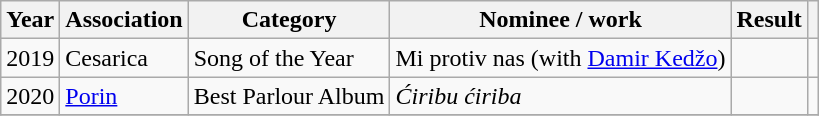<table class="wikitable sortable">
<tr>
<th>Year</th>
<th>Association</th>
<th>Category</th>
<th>Nominee / work</th>
<th>Result</th>
<th class="unsortable"></th>
</tr>
<tr>
<td rowspan="1">2019</td>
<td rowspan="1">Cesarica</td>
<td rowspan="1">Song of the Year</td>
<td>Mi protiv nas <span>(with <a href='#'>Damir Kedžo</a>)</span></td>
<td></td>
<td rowspan="1"></td>
</tr>
<tr>
<td rowspan="1">2020</td>
<td rowspan="1"><a href='#'>Porin</a></td>
<td>Best Parlour Album</td>
<td><em>Ćiribu ćiriba</em></td>
<td></td>
<td rowspan="1"></td>
</tr>
<tr>
</tr>
</table>
